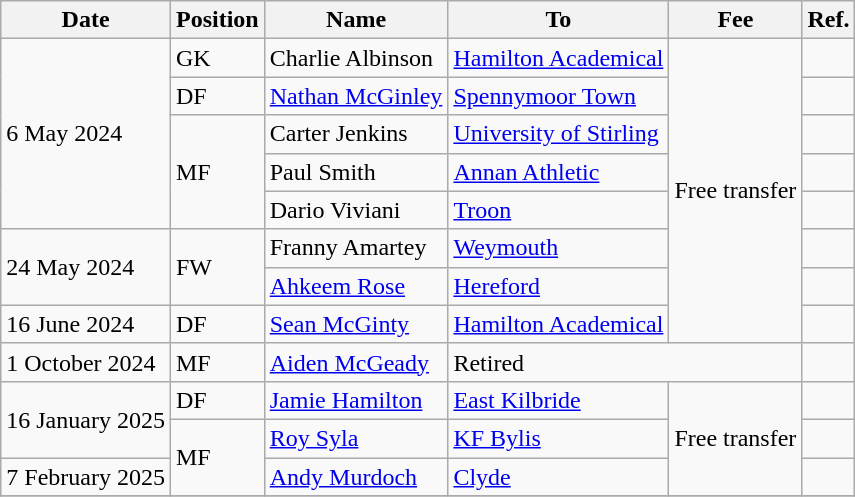<table class="wikitable">
<tr>
<th>Date</th>
<th>Position</th>
<th>Name</th>
<th>To</th>
<th>Fee</th>
<th>Ref.</th>
</tr>
<tr>
<td rowspan=5>6 May 2024</td>
<td>GK</td>
<td> Charlie Albinson</td>
<td><a href='#'>Hamilton Academical</a></td>
<td rowspan=8>Free transfer</td>
<td></td>
</tr>
<tr>
<td>DF</td>
<td> <a href='#'>Nathan McGinley</a></td>
<td> <a href='#'>Spennymoor Town</a></td>
<td></td>
</tr>
<tr>
<td rowspan=3>MF</td>
<td>Carter Jenkins</td>
<td><a href='#'>University of Stirling</a></td>
<td></td>
</tr>
<tr>
<td>Paul Smith</td>
<td><a href='#'>Annan Athletic</a></td>
<td></td>
</tr>
<tr>
<td>Dario Viviani</td>
<td><a href='#'>Troon</a></td>
<td></td>
</tr>
<tr>
<td rowspan=2>24 May 2024</td>
<td rowspan=2>FW</td>
<td> Franny Amartey</td>
<td> <a href='#'>Weymouth</a></td>
<td></td>
</tr>
<tr>
<td> <a href='#'>Ahkeem Rose</a></td>
<td> <a href='#'>Hereford</a></td>
<td></td>
</tr>
<tr>
<td>16 June 2024</td>
<td>DF</td>
<td> <a href='#'>Sean McGinty</a></td>
<td><a href='#'>Hamilton Academical</a></td>
<td></td>
</tr>
<tr>
<td>1 October 2024</td>
<td>MF</td>
<td> <a href='#'>Aiden McGeady</a></td>
<td colspan=2>Retired</td>
<td></td>
</tr>
<tr>
<td rowspan=2>16 January 2025</td>
<td>DF</td>
<td><a href='#'>Jamie Hamilton</a></td>
<td><a href='#'>East Kilbride</a></td>
<td rowspan=3>Free transfer</td>
<td></td>
</tr>
<tr>
<td rowspan=2>MF</td>
<td> <a href='#'>Roy Syla</a></td>
<td> <a href='#'>KF Bylis</a></td>
<td></td>
</tr>
<tr>
<td>7 February 2025</td>
<td><a href='#'>Andy Murdoch</a></td>
<td><a href='#'>Clyde</a></td>
<td></td>
</tr>
<tr>
</tr>
</table>
